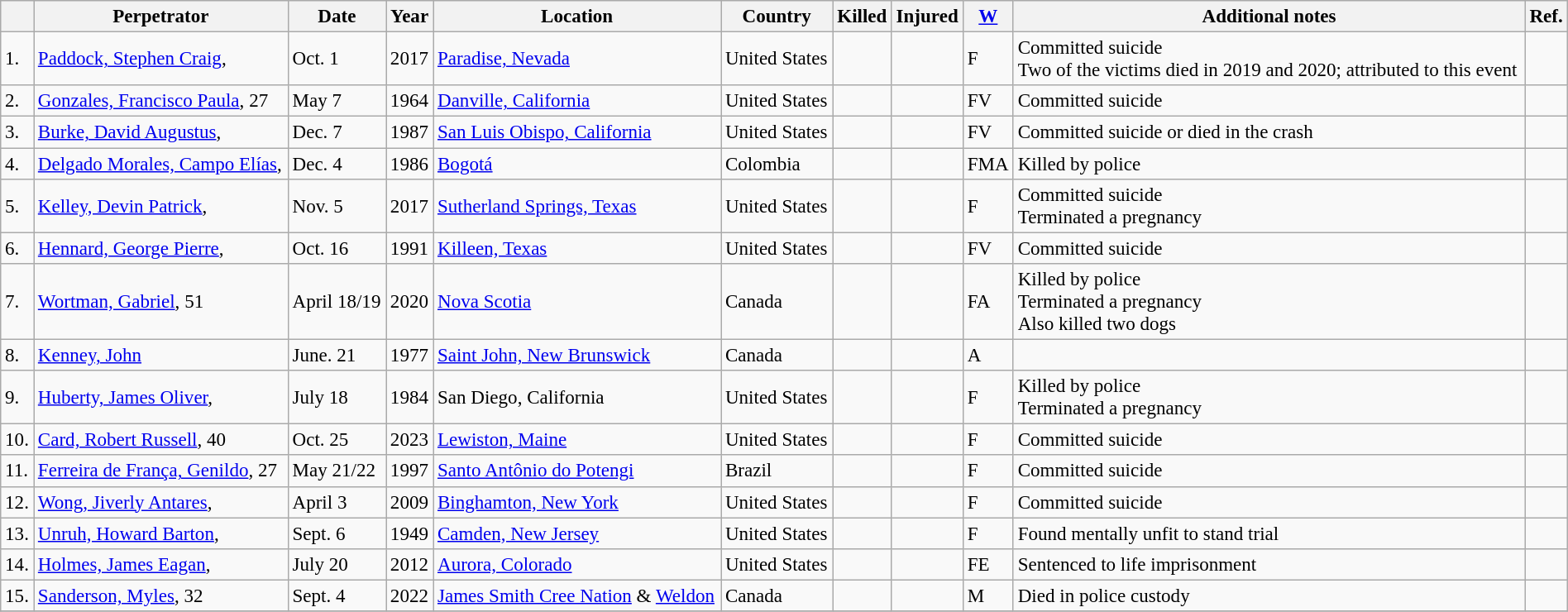<table class="wikitable sortable" style="width:100%; font-size:96%;">
<tr>
<th></th>
<th>Perpetrator</th>
<th>Date</th>
<th>Year</th>
<th>Location</th>
<th>Country</th>
<th>Killed</th>
<th>Injured</th>
<th><a href='#'>W</a></th>
<th>Additional notes</th>
<th class="unsortable">Ref.</th>
</tr>
<tr>
<td>1.</td>
<td><a href='#'>Paddock, Stephen Craig</a>, </td>
<td> Oct. 1</td>
<td>2017</td>
<td><a href='#'>Paradise, Nevada</a></td>
<td>United States</td>
<td></td>
<td> </td>
<td>F</td>
<td>Committed suicide<br>Two of the victims died in 2019 and 2020; attributed to this event</td>
<td></td>
</tr>
<tr>
<td>2.</td>
<td><a href='#'>Gonzales, Francisco Paula</a>, 27</td>
<td> May 7</td>
<td>1964</td>
<td><a href='#'>Danville, California</a></td>
<td>United States</td>
<td></td>
<td> </td>
<td>FV</td>
<td>Committed suicide</td>
<td></td>
</tr>
<tr>
<td>3.</td>
<td><a href='#'>Burke, David Augustus</a>, </td>
<td> Dec. 7</td>
<td>1987</td>
<td><a href='#'>San Luis Obispo, California</a></td>
<td>United States</td>
<td></td>
<td> </td>
<td>FV</td>
<td>Committed suicide or died in the crash</td>
<td></td>
</tr>
<tr>
<td>4.</td>
<td><a href='#'>Delgado Morales, Campo Elías</a>, </td>
<td> Dec. 4</td>
<td>1986</td>
<td><a href='#'>Bogotá</a></td>
<td>Colombia</td>
<td></td>
<td></td>
<td>FMA</td>
<td>Killed by police</td>
<td></td>
</tr>
<tr>
<td>5.</td>
<td><a href='#'>Kelley, Devin Patrick</a>, </td>
<td> Nov. 5</td>
<td>2017</td>
<td><a href='#'>Sutherland Springs, Texas</a></td>
<td>United States</td>
<td></td>
<td></td>
<td>F</td>
<td>Committed suicide <br> Terminated a pregnancy</td>
<td></td>
</tr>
<tr>
<td>6.</td>
<td><a href='#'>Hennard, George Pierre</a>, </td>
<td> Oct. 16</td>
<td>1991</td>
<td><a href='#'>Killeen, Texas</a></td>
<td>United States</td>
<td></td>
<td></td>
<td>FV</td>
<td>Committed suicide</td>
<td></td>
</tr>
<tr>
<td>7.</td>
<td><a href='#'>Wortman, Gabriel</a>, 51</td>
<td> April 18/19</td>
<td>2020</td>
<td><a href='#'>Nova Scotia</a></td>
<td>Canada</td>
<td></td>
<td></td>
<td>FA</td>
<td>Killed by police<br>Terminated a pregnancy<br>Also killed two dogs</td>
<td></td>
</tr>
<tr>
<td>8.</td>
<td><a href='#'>Kenney, John</a></td>
<td> June. 21</td>
<td>1977</td>
<td><a href='#'>Saint John, New Brunswick</a></td>
<td>Canada</td>
<td></td>
<td></td>
<td>A</td>
<td></td>
<td></td>
</tr>
<tr>
<td>9.</td>
<td><a href='#'>Huberty, James Oliver</a>, </td>
<td> July 18</td>
<td>1984</td>
<td>San Diego, California</td>
<td>United States</td>
<td></td>
<td></td>
<td>F</td>
<td>Killed by police <br> Terminated a pregnancy</td>
<td></td>
</tr>
<tr>
<td>10.</td>
<td><a href='#'>Card, Robert Russell</a>, 40</td>
<td> Oct. 25</td>
<td>2023</td>
<td><a href='#'>Lewiston, Maine</a></td>
<td>United States</td>
<td></td>
<td></td>
<td>F</td>
<td>Committed suicide</td>
<td></td>
</tr>
<tr>
<td>11.</td>
<td><a href='#'>Ferreira de França, Genildo</a>, 27</td>
<td> May 21/22</td>
<td>1997</td>
<td><a href='#'>Santo Antônio do Potengi</a></td>
<td>Brazil</td>
<td></td>
<td></td>
<td>F</td>
<td>Committed suicide</td>
<td></td>
</tr>
<tr>
<td>12.</td>
<td><a href='#'>Wong, Jiverly Antares</a>, </td>
<td> April 3</td>
<td>2009</td>
<td><a href='#'>Binghamton, New York</a></td>
<td>United States</td>
<td></td>
<td></td>
<td>F</td>
<td>Committed suicide</td>
<td></td>
</tr>
<tr>
<td>13.</td>
<td><a href='#'>Unruh, Howard Barton</a>, </td>
<td> Sept. 6</td>
<td>1949</td>
<td><a href='#'>Camden, New Jersey</a></td>
<td>United States</td>
<td></td>
<td></td>
<td>F</td>
<td>Found mentally unfit to stand trial</td>
<td></td>
</tr>
<tr>
<td>14.</td>
<td><a href='#'>Holmes, James Eagan</a>, </td>
<td> July 20</td>
<td>2012</td>
<td><a href='#'>Aurora, Colorado</a></td>
<td>United States</td>
<td></td>
<td></td>
<td>FE</td>
<td>Sentenced to life imprisonment</td>
<td></td>
</tr>
<tr>
<td>15.</td>
<td><a href='#'>Sanderson, Myles</a>, 32</td>
<td> Sept. 4</td>
<td>2022</td>
<td><a href='#'>James Smith Cree Nation</a> & <a href='#'>Weldon</a></td>
<td>Canada</td>
<td></td>
<td></td>
<td>M</td>
<td>Died in police custody</td>
<td></td>
</tr>
<tr>
</tr>
</table>
